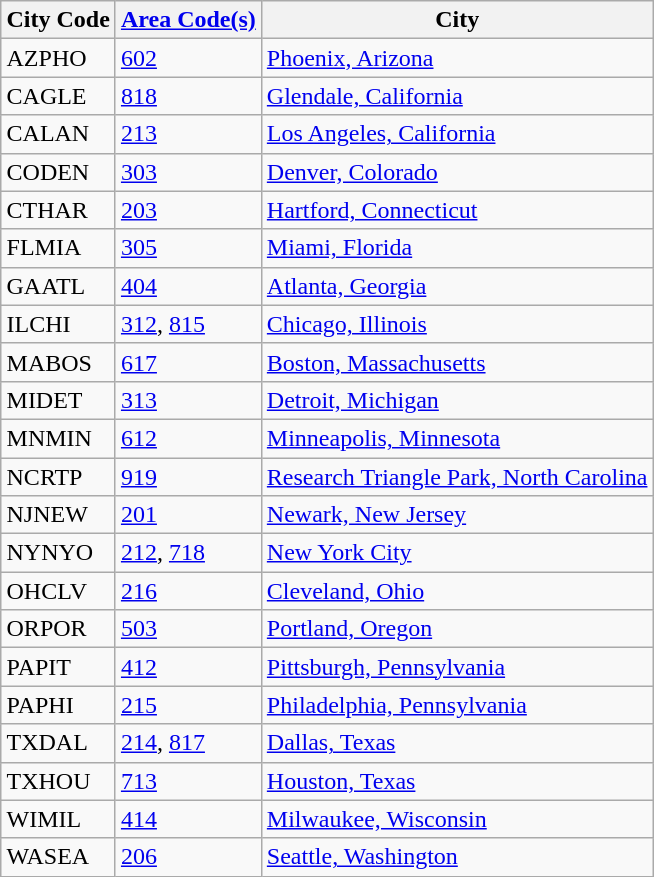<table class="wikitable" style="margin:auto">
<tr>
<th>City Code</th>
<th><a href='#'>Area Code(s)</a></th>
<th>City</th>
</tr>
<tr>
<td>AZPHO</td>
<td><a href='#'>602</a></td>
<td><a href='#'>Phoenix, Arizona</a></td>
</tr>
<tr>
<td>CAGLE</td>
<td><a href='#'>818</a></td>
<td><a href='#'>Glendale, California</a></td>
</tr>
<tr>
<td>CALAN</td>
<td><a href='#'>213</a></td>
<td><a href='#'>Los Angeles, California</a></td>
</tr>
<tr>
<td>CODEN</td>
<td><a href='#'>303</a></td>
<td><a href='#'>Denver, Colorado</a></td>
</tr>
<tr>
<td>CTHAR</td>
<td><a href='#'>203</a></td>
<td><a href='#'>Hartford, Connecticut</a></td>
</tr>
<tr>
<td>FLMIA</td>
<td><a href='#'>305</a></td>
<td><a href='#'>Miami, Florida</a></td>
</tr>
<tr>
<td>GAATL</td>
<td><a href='#'>404</a></td>
<td><a href='#'>Atlanta, Georgia</a></td>
</tr>
<tr>
<td>ILCHI</td>
<td><a href='#'>312</a>, <a href='#'>815</a></td>
<td><a href='#'>Chicago, Illinois</a></td>
</tr>
<tr>
<td>MABOS</td>
<td><a href='#'>617</a></td>
<td><a href='#'>Boston, Massachusetts</a></td>
</tr>
<tr>
<td>MIDET</td>
<td><a href='#'>313</a></td>
<td><a href='#'>Detroit, Michigan</a></td>
</tr>
<tr>
<td>MNMIN</td>
<td><a href='#'>612</a></td>
<td><a href='#'>Minneapolis, Minnesota</a></td>
</tr>
<tr>
<td>NCRTP</td>
<td><a href='#'>919</a></td>
<td><a href='#'>Research Triangle Park, North Carolina</a></td>
</tr>
<tr>
<td>NJNEW</td>
<td><a href='#'>201</a></td>
<td><a href='#'>Newark, New Jersey</a></td>
</tr>
<tr>
<td>NYNYO</td>
<td><a href='#'>212</a>, <a href='#'>718</a></td>
<td><a href='#'>New York City</a></td>
</tr>
<tr>
<td>OHCLV</td>
<td><a href='#'>216</a></td>
<td><a href='#'>Cleveland, Ohio</a></td>
</tr>
<tr>
<td>ORPOR</td>
<td><a href='#'>503</a></td>
<td><a href='#'>Portland, Oregon</a></td>
</tr>
<tr>
<td>PAPIT</td>
<td><a href='#'>412</a></td>
<td><a href='#'>Pittsburgh, Pennsylvania</a></td>
</tr>
<tr>
<td>PAPHI</td>
<td><a href='#'>215</a></td>
<td><a href='#'>Philadelphia, Pennsylvania</a></td>
</tr>
<tr>
<td>TXDAL</td>
<td><a href='#'>214</a>, <a href='#'>817</a></td>
<td><a href='#'>Dallas, Texas</a></td>
</tr>
<tr>
<td>TXHOU</td>
<td><a href='#'>713</a></td>
<td><a href='#'>Houston, Texas</a></td>
</tr>
<tr>
<td>WIMIL</td>
<td><a href='#'>414</a></td>
<td><a href='#'>Milwaukee, Wisconsin</a></td>
</tr>
<tr>
<td>WASEA</td>
<td><a href='#'>206</a></td>
<td><a href='#'>Seattle, Washington</a></td>
</tr>
</table>
